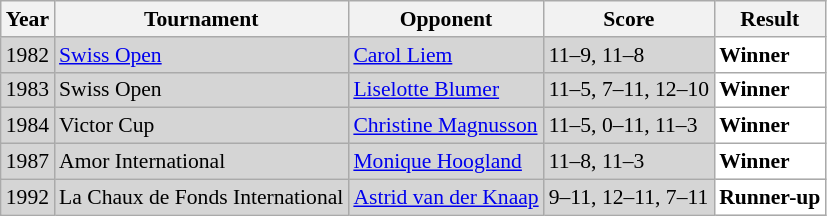<table class="sortable wikitable" style="font-size: 90%;">
<tr>
<th>Year</th>
<th>Tournament</th>
<th>Opponent</th>
<th>Score</th>
<th>Result</th>
</tr>
<tr style="background:#D5D5D5">
<td align="center">1982</td>
<td align="left"><a href='#'>Swiss Open</a></td>
<td align="left"> <a href='#'>Carol Liem</a></td>
<td align="left">11–9, 11–8</td>
<td style="text-align:left; background:white"> <strong>Winner</strong></td>
</tr>
<tr style="background:#D5D5D5">
<td align="center">1983</td>
<td align="left">Swiss Open</td>
<td align="left"> <a href='#'>Liselotte Blumer</a></td>
<td align="left">11–5, 7–11, 12–10</td>
<td style="text-align:left; background:white"> <strong>Winner</strong></td>
</tr>
<tr style="background:#D5D5D5">
<td align="center">1984</td>
<td align="left">Victor Cup</td>
<td align="left"> <a href='#'>Christine Magnusson</a></td>
<td align="left">11–5, 0–11, 11–3</td>
<td style="text-align:left; background:white"> <strong>Winner</strong></td>
</tr>
<tr style="background:#D5D5D5">
<td align="center">1987</td>
<td align="left">Amor International</td>
<td align="left"> <a href='#'>Monique Hoogland</a></td>
<td align="left">11–8, 11–3</td>
<td style="text-align:left; background:white"> <strong>Winner</strong></td>
</tr>
<tr style="background:#D5D5D5">
<td align="center">1992</td>
<td align="left">La Chaux de Fonds International</td>
<td align="left"> <a href='#'>Astrid van der Knaap</a></td>
<td align="left">9–11, 12–11, 7–11</td>
<td style="text-align:left; background:white"> <strong>Runner-up</strong></td>
</tr>
</table>
